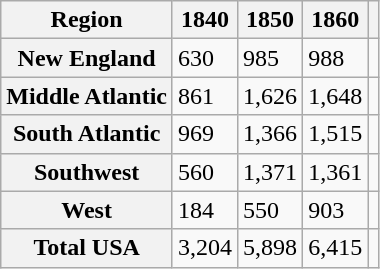<table class=wikitable>
<tr>
<th scope=col>Region</th>
<th scope=col>1840</th>
<th scope=col>1850</th>
<th scope=col>1860</th>
<th scope=col></th>
</tr>
<tr>
<th scope=row>New England</th>
<td>630</td>
<td>985</td>
<td>988</td>
<td></td>
</tr>
<tr>
<th scope=row>Middle Atlantic</th>
<td>861</td>
<td>1,626</td>
<td>1,648</td>
<td></td>
</tr>
<tr>
<th scope=row>South Atlantic</th>
<td>969</td>
<td>1,366</td>
<td>1,515</td>
<td></td>
</tr>
<tr>
<th scope=row>Southwest</th>
<td>560</td>
<td>1,371</td>
<td>1,361</td>
<td></td>
</tr>
<tr>
<th scope=row>West</th>
<td>184</td>
<td>550</td>
<td>903</td>
<td></td>
</tr>
<tr>
<th scope=row>Total USA</th>
<td>3,204</td>
<td>5,898</td>
<td>6,415</td>
<td></td>
</tr>
</table>
